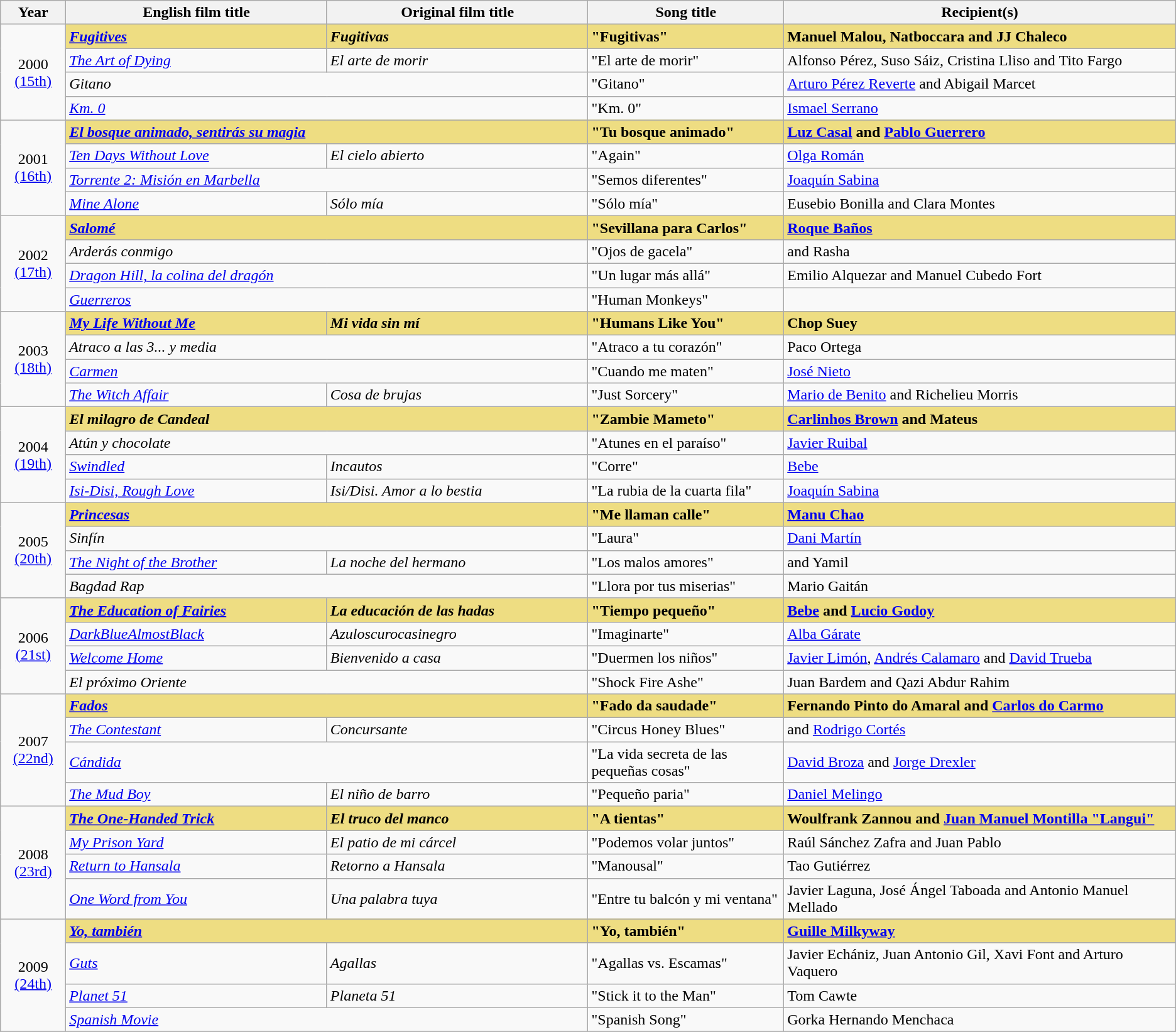<table class="wikitable sortable" style="text-align:left;"style="width:95%">
<tr>
<th scope="col" style="width:5%;">Year</th>
<th scope="col" style="width:20%;">English film title</th>
<th scope="col" style="width:20%;">Original film title</th>
<th scope="col" style="width:15%;">Song title</th>
<th scope="col" style="width:30%;">Recipient(s)</th>
</tr>
<tr>
<td rowspan="4" style="text-align:center;">2000<br><a href='#'>(15th)</a></td>
<td style="background:#eedd82;"><strong><em><a href='#'>Fugitives</a></em></strong></td>
<td style="background:#eedd82;"><strong><em>Fugitivas</em></strong></td>
<td style="background:#eedd82;"><strong>"Fugitivas"</strong></td>
<td style="background:#eedd82;"><strong>Manuel Malou, Natboccara and JJ Chaleco</strong></td>
</tr>
<tr>
<td><em><a href='#'>The Art of Dying</a></em></td>
<td><em>El arte de morir</em></td>
<td>"El arte de morir"</td>
<td>Alfonso Pérez, Suso Sáiz, Cristina Lliso and Tito Fargo</td>
</tr>
<tr>
<td colspan="2"><em>Gitano</em></td>
<td>"Gitano"</td>
<td><a href='#'>Arturo Pérez Reverte</a> and Abigail Marcet</td>
</tr>
<tr>
<td colspan="2"><em><a href='#'>Km. 0</a></em></td>
<td>"Km. 0"</td>
<td><a href='#'>Ismael Serrano</a></td>
</tr>
<tr>
<td rowspan="4" style="text-align:center;">2001<br><a href='#'>(16th)</a></td>
<td colspan="2" style="background:#eedd82;"><strong><em><a href='#'>El bosque animado, sentirás su magia</a></em></strong></td>
<td style="background:#eedd82;"><strong>"Tu bosque animado"</strong></td>
<td style="background:#eedd82;"><strong><a href='#'>Luz Casal</a> and <a href='#'>Pablo Guerrero</a></strong></td>
</tr>
<tr>
<td><em><a href='#'>Ten Days Without Love</a></em></td>
<td><em>El cielo abierto</em></td>
<td>"Again"</td>
<td><a href='#'>Olga Román</a></td>
</tr>
<tr>
<td colspan="2"><em><a href='#'>Torrente 2: Misión en Marbella</a></em></td>
<td>"Semos diferentes"</td>
<td><a href='#'>Joaquín Sabina</a></td>
</tr>
<tr>
<td><em><a href='#'>Mine Alone</a></em></td>
<td><em>Sólo mía</em></td>
<td>"Sólo mía"</td>
<td>Eusebio Bonilla and Clara Montes</td>
</tr>
<tr>
<td rowspan="4" style="text-align:center;">2002<br><a href='#'>(17th)</a></td>
<td colspan="2" style="background:#eedd82;"><strong><em><a href='#'>Salomé</a></em></strong></td>
<td style="background:#eedd82;"><strong>"Sevillana para Carlos"</strong></td>
<td style="background:#eedd82;"><strong><a href='#'>Roque Baños</a></strong></td>
</tr>
<tr>
<td colspan="2"><em>Arderás conmigo</em></td>
<td>"Ojos de gacela"</td>
<td> and Rasha</td>
</tr>
<tr>
<td colspan="2"><em><a href='#'>Dragon Hill, la colina del dragón</a></em></td>
<td>"Un lugar más allá"</td>
<td>Emilio Alquezar and Manuel Cubedo Fort</td>
</tr>
<tr>
<td colspan="2"><em><a href='#'>Guerreros</a></em></td>
<td>"Human Monkeys"</td>
<td></td>
</tr>
<tr>
<td rowspan="4" style="text-align:center;">2003<br><a href='#'>(18th)</a></td>
<td style="background:#eedd82;"><strong><em><a href='#'>My Life Without Me</a></em></strong></td>
<td style="background:#eedd82;"><strong><em>Mi vida sin mí</em></strong></td>
<td style="background:#eedd82;"><strong>"Humans Like You"</strong></td>
<td style="background:#eedd82;"><strong>Chop Suey</strong></td>
</tr>
<tr>
<td colspan="2"><em>Atraco a las 3... y media</em></td>
<td>"Atraco a tu corazón"</td>
<td>Paco Ortega</td>
</tr>
<tr>
<td colspan="2"><em><a href='#'>Carmen</a></em></td>
<td>"Cuando me maten"</td>
<td><a href='#'>José Nieto</a></td>
</tr>
<tr>
<td><em><a href='#'>The Witch Affair</a></em></td>
<td><em>Cosa de brujas</em></td>
<td>"Just Sorcery"</td>
<td><a href='#'>Mario de Benito</a> and Richelieu Morris</td>
</tr>
<tr>
<td rowspan="4" style="text-align:center;">2004<br><a href='#'>(19th)</a></td>
<td colspan="2" style="background:#eedd82;"><strong><em>El milagro de Candeal</em></strong></td>
<td style="background:#eedd82;"><strong>"Zambie Mameto"</strong></td>
<td style="background:#eedd82;"><strong><a href='#'>Carlinhos Brown</a> and Mateus</strong></td>
</tr>
<tr>
<td colspan="2"><em>Atún y chocolate</em></td>
<td>"Atunes en el paraíso"</td>
<td><a href='#'>Javier Ruibal</a></td>
</tr>
<tr>
<td><em><a href='#'>Swindled</a></em></td>
<td><em>Incautos</em></td>
<td>"Corre"</td>
<td><a href='#'>Bebe</a></td>
</tr>
<tr>
<td><em><a href='#'>Isi-Disi, Rough Love</a></em></td>
<td><em>Isi/Disi. Amor a lo bestia</em></td>
<td>"La rubia de la cuarta fila"</td>
<td><a href='#'>Joaquín Sabina</a></td>
</tr>
<tr>
<td rowspan="4" style="text-align:center;">2005<br><a href='#'>(20th)</a></td>
<td colspan="2" style="background:#eedd82;"><strong><em><a href='#'>Princesas</a></em></strong></td>
<td style="background:#eedd82;"><strong>"Me llaman calle"</strong></td>
<td style="background:#eedd82;"><strong><a href='#'>Manu Chao</a></strong></td>
</tr>
<tr>
<td colspan="2"><em>Sinfín</em></td>
<td>"Laura"</td>
<td><a href='#'>Dani Martín</a></td>
</tr>
<tr>
<td><em><a href='#'>The Night of the Brother</a></em></td>
<td><em>La noche del hermano</em></td>
<td>"Los malos amores"</td>
<td> and Yamil</td>
</tr>
<tr>
<td colspan="2"><em>Bagdad Rap</em></td>
<td>"Llora por tus miserias"</td>
<td>Mario Gaitán</td>
</tr>
<tr>
<td rowspan="4" style="text-align:center;">2006<br><a href='#'>(21st)</a></td>
<td style="background:#eedd82;"><strong><em><a href='#'>The Education of Fairies</a></em></strong></td>
<td style="background:#eedd82;"><strong><em>La educación de las hadas</em></strong></td>
<td style="background:#eedd82;"><strong>"Tiempo pequeño"</strong></td>
<td style="background:#eedd82;"><strong><a href='#'>Bebe</a> and <a href='#'>Lucio Godoy</a></strong></td>
</tr>
<tr>
<td><em><a href='#'>DarkBlueAlmostBlack</a></em></td>
<td><em>Azuloscurocasinegro</em></td>
<td>"Imaginarte"</td>
<td><a href='#'>Alba Gárate</a></td>
</tr>
<tr>
<td><em><a href='#'>Welcome Home</a></em></td>
<td><em>Bienvenido a casa</em></td>
<td>"Duermen los niños"</td>
<td><a href='#'>Javier Limón</a>, <a href='#'>Andrés Calamaro</a> and <a href='#'>David Trueba</a></td>
</tr>
<tr>
<td colspan="2"><em>El próximo Oriente</em></td>
<td>"Shock Fire Ashe"</td>
<td>Juan Bardem and Qazi Abdur Rahim</td>
</tr>
<tr>
<td rowspan="4" style="text-align:center;">2007<br><a href='#'>(22nd)</a></td>
<td colspan="2" style="background:#eedd82;"><strong><em><a href='#'>Fados</a></em></strong></td>
<td style="background:#eedd82;"><strong>"Fado da saudade"</strong></td>
<td style="background:#eedd82;"><strong>Fernando Pinto do Amaral and <a href='#'>Carlos do Carmo</a></strong></td>
</tr>
<tr>
<td><em><a href='#'>The Contestant</a></em></td>
<td><em>Concursante</em></td>
<td>"Circus Honey Blues"</td>
<td> and <a href='#'>Rodrigo Cortés</a></td>
</tr>
<tr>
<td colspan="2"><em><a href='#'>Cándida</a></em></td>
<td>"La vida secreta de las pequeñas cosas"</td>
<td><a href='#'>David Broza</a> and <a href='#'>Jorge Drexler</a></td>
</tr>
<tr>
<td><em><a href='#'>The Mud Boy</a></em></td>
<td><em>El niño de barro</em></td>
<td>"Pequeño paria"</td>
<td><a href='#'>Daniel Melingo</a></td>
</tr>
<tr>
<td rowspan="4" style="text-align:center;">2008<br><a href='#'>(23rd)</a></td>
<td style="background:#eedd82;"><strong><em><a href='#'>The One-Handed Trick</a></em></strong></td>
<td style="background:#eedd82;"><strong><em>El truco del manco</em></strong></td>
<td style="background:#eedd82;"><strong>"A tientas"</strong></td>
<td style="background:#eedd82;"><strong>Woulfrank Zannou and <a href='#'>Juan Manuel Montilla "Langui"</a></strong></td>
</tr>
<tr>
<td><em><a href='#'>My Prison Yard</a></em></td>
<td><em>El patio de mi cárcel</em></td>
<td>"Podemos volar juntos"</td>
<td>Raúl Sánchez Zafra and Juan Pablo </td>
</tr>
<tr>
<td><em><a href='#'>Return to Hansala</a></em></td>
<td><em>Retorno a Hansala</em></td>
<td>"Manousal"</td>
<td>Tao Gutiérrez</td>
</tr>
<tr>
<td><em><a href='#'>One Word from You</a></em></td>
<td><em>Una palabra tuya</em></td>
<td>"Entre tu balcón y mi ventana"</td>
<td>Javier Laguna, José Ángel Taboada and Antonio Manuel Mellado</td>
</tr>
<tr>
<td rowspan="4" style="text-align:center;">2009<br><a href='#'>(24th)</a></td>
<td colspan="2" style="background:#eedd82;"><strong><em><a href='#'>Yo, también</a></em></strong></td>
<td style="background:#eedd82;"><strong>"Yo, también"</strong></td>
<td style="background:#eedd82;"><strong><a href='#'>Guille Milkyway</a></strong></td>
</tr>
<tr>
<td><em><a href='#'>Guts</a></em></td>
<td><em>Agallas</em></td>
<td>"Agallas vs. Escamas"</td>
<td>Javier Echániz, Juan Antonio Gil, Xavi Font and Arturo Vaquero</td>
</tr>
<tr>
<td><em><a href='#'>Planet 51</a></em></td>
<td><em>Planeta 51</em></td>
<td>"Stick it to the Man"</td>
<td>Tom Cawte</td>
</tr>
<tr>
<td colspan="2"><em><a href='#'>Spanish Movie</a></em></td>
<td>"Spanish Song"</td>
<td>Gorka Hernando Menchaca</td>
</tr>
<tr>
</tr>
</table>
